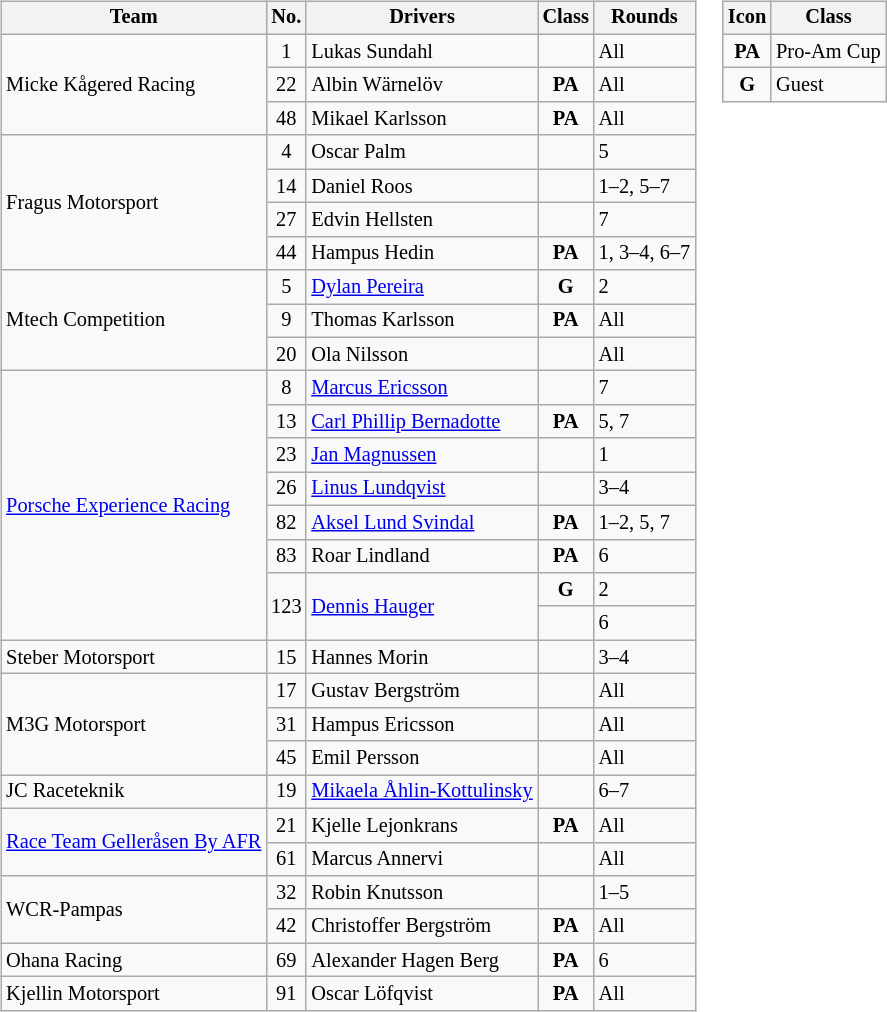<table>
<tr>
<td><br><table class="wikitable" style="font-size: 85%;">
<tr>
<th>Team</th>
<th>No.</th>
<th>Drivers</th>
<th>Class</th>
<th>Rounds</th>
</tr>
<tr>
<td rowspan="3"> Micke Kågered Racing</td>
<td align="center">1</td>
<td> Lukas Sundahl</td>
<td></td>
<td>All</td>
</tr>
<tr>
<td align="center">22</td>
<td> Albin Wärnelöv</td>
<td align="center"><strong><span>PA</span></strong></td>
<td>All</td>
</tr>
<tr>
<td align="center">48</td>
<td> Mikael Karlsson</td>
<td align="center"><strong><span>PA</span></strong></td>
<td>All</td>
</tr>
<tr>
<td rowspan="4"> Fragus Motorsport</td>
<td align="center">4</td>
<td> Oscar Palm</td>
<td></td>
<td>5</td>
</tr>
<tr>
<td align="center">14</td>
<td> Daniel Roos</td>
<td></td>
<td>1–2, 5–7</td>
</tr>
<tr>
<td align="center">27</td>
<td> Edvin Hellsten</td>
<td></td>
<td>7</td>
</tr>
<tr>
<td align="center">44</td>
<td> Hampus Hedin</td>
<td align="center"><strong><span>PA</span></strong></td>
<td>1, 3–4, 6–7</td>
</tr>
<tr>
<td rowspan="3"> Mtech Competition</td>
<td align="center">5</td>
<td> <a href='#'>Dylan Pereira</a></td>
<td align="center"><strong><span>G</span></strong></td>
<td>2</td>
</tr>
<tr>
<td align="center">9</td>
<td> Thomas Karlsson</td>
<td align="center"><strong><span>PA</span></strong></td>
<td>All</td>
</tr>
<tr>
<td align="center">20</td>
<td> Ola Nilsson</td>
<td></td>
<td>All</td>
</tr>
<tr>
<td rowspan="8"> <a href='#'>Porsche Experience Racing</a></td>
<td align="center">8</td>
<td> <a href='#'>Marcus Ericsson</a></td>
<td></td>
<td>7</td>
</tr>
<tr>
<td align="center">13</td>
<td> <a href='#'>Carl Phillip Bernadotte</a></td>
<td align="center"><strong><span>PA</span></strong></td>
<td>5, 7</td>
</tr>
<tr>
<td align="center">23</td>
<td> <a href='#'>Jan Magnussen</a></td>
<td></td>
<td>1</td>
</tr>
<tr>
<td align="center">26</td>
<td> <a href='#'>Linus Lundqvist</a></td>
<td></td>
<td>3–4</td>
</tr>
<tr>
<td align="center">82</td>
<td> <a href='#'>Aksel Lund Svindal</a></td>
<td align="center"><strong><span>PA</span></strong></td>
<td>1–2, 5, 7</td>
</tr>
<tr>
<td align="center">83</td>
<td> Roar Lindland</td>
<td align="center"><strong><span>PA</span></strong></td>
<td>6</td>
</tr>
<tr>
<td rowspan="2" align="center">123</td>
<td rowspan="2"> <a href='#'>Dennis Hauger</a></td>
<td align="center"><strong><span>G</span></strong></td>
<td>2</td>
</tr>
<tr>
<td></td>
<td>6</td>
</tr>
<tr>
<td> Steber Motorsport</td>
<td align="center">15</td>
<td> Hannes Morin</td>
<td></td>
<td>3–4</td>
</tr>
<tr>
<td rowspan="3"> M3G Motorsport</td>
<td align="center">17</td>
<td> Gustav Bergström</td>
<td></td>
<td>All</td>
</tr>
<tr>
<td align="center">31</td>
<td> Hampus Ericsson</td>
<td></td>
<td>All</td>
</tr>
<tr>
<td align="center">45</td>
<td> Emil Persson</td>
<td></td>
<td>All</td>
</tr>
<tr>
<td> JC Raceteknik</td>
<td align="center">19</td>
<td> <a href='#'>Mikaela Åhlin-Kottulinsky</a></td>
<td></td>
<td>6–7</td>
</tr>
<tr>
<td rowspan="2"> <a href='#'>Race Team Gelleråsen By AFR</a></td>
<td align="center">21</td>
<td> Kjelle Lejonkrans</td>
<td align="center"><strong><span>PA</span></strong></td>
<td>All</td>
</tr>
<tr>
<td align="center">61</td>
<td> Marcus Annervi</td>
<td></td>
<td>All</td>
</tr>
<tr>
<td rowspan="2"> WCR-Pampas</td>
<td align="center">32</td>
<td> Robin Knutsson</td>
<td></td>
<td>1–5</td>
</tr>
<tr>
<td align="center">42</td>
<td> Christoffer Bergström</td>
<td align="center"><strong><span>PA</span></strong></td>
<td>All</td>
</tr>
<tr>
<td> Ohana Racing</td>
<td align="center">69</td>
<td> Alexander Hagen Berg</td>
<td align="center"><strong><span>PA</span></strong></td>
<td>6</td>
</tr>
<tr>
<td> Kjellin Motorsport</td>
<td align="center">91</td>
<td> Oscar Löfqvist</td>
<td align="center"><strong><span>PA</span></strong></td>
<td>All</td>
</tr>
</table>
</td>
<td valign="top"><br><table class="wikitable" align="right" style="font-size: 85%;">
<tr>
<th>Icon</th>
<th>Class</th>
</tr>
<tr>
<td align="center"><strong><span>PA</span></strong></td>
<td>Pro-Am Cup</td>
</tr>
<tr>
<td align="center"><strong><span>G</span></strong></td>
<td>Guest</td>
</tr>
</table>
</td>
</tr>
</table>
